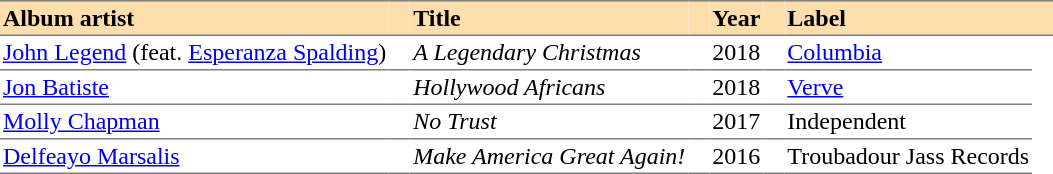<table cellspacing="0" cellpadding="2" border="0">
<tr style="background:#ffdead;">
<th style="text-align:left; border-bottom:1px solid gray; border-top:1px solid gray;">Album artist</th>
<th style="width:10px; border-bottom:1px solid gray; border-top:1px solid gray;"></th>
<th style="text-align:left; border-bottom:1px solid gray; border-top:1px solid gray;">Title</th>
<th style="width:10px; border-bottom:1px solid gray; border-top:1px solid gray;"></th>
<th style="text-align:left; border-bottom:1px solid gray; border-top:1px solid gray;">Year</th>
<th style="width:10px; border-bottom:1px solid gray; border-top:1px solid gray;"></th>
<th style="text-align:left; border-bottom:1px solid gray; border-top:1px solid gray;">Label</th>
<th style="width:10px; border-bottom:1px solid gray; border-top:1px solid gray;"></th>
</tr>
<tr>
<td style="border-bottom:1px solid gray;"><a href='#'>John Legend</a> (feat. <a href='#'>Esperanza Spalding</a>)</td>
<td style="border-bottom:1px solid gray;"></td>
<td style="border-bottom:1px solid gray;"><em>A Legendary Christmas</em></td>
<td style="border-bottom:1px solid gray;"></td>
<td style="border-bottom:1px solid gray;">2018</td>
<td style="border-bottom:1px solid gray;"></td>
<td style="border-bottom:1px solid gray;"><a href='#'>Columbia</a></td>
</tr>
<tr>
<td style="border-bottom:1px solid gray;"><a href='#'>Jon Batiste</a></td>
<td style="border-bottom:1px solid gray;"></td>
<td style="border-bottom:1px solid gray;"><em>Hollywood Africans</em></td>
<td style="border-bottom:1px solid gray;"></td>
<td style="border-bottom:1px solid gray;">2018</td>
<td style="border-bottom:1px solid gray;"></td>
<td style="border-bottom:1px solid gray;"><a href='#'>Verve</a></td>
</tr>
<tr>
<td style="border-bottom:1px solid gray;"><a href='#'>Molly Chapman</a></td>
<td style="border-bottom:1px solid gray;"></td>
<td style="border-bottom:1px solid gray;"><em>No Trust</em></td>
<td style="border-bottom:1px solid gray;"></td>
<td style="border-bottom:1px solid gray;">2017</td>
<td style="border-bottom:1px solid gray;"></td>
<td style="border-bottom:1px solid gray;">Independent</td>
</tr>
<tr>
<td style="border-bottom:1px solid gray;"><a href='#'>Delfeayo Marsalis</a></td>
<td style="border-bottom:1px solid gray;"></td>
<td style="border-bottom:1px solid gray;"><em>Make America Great Again!</em></td>
<td style="border-bottom:1px solid gray;"></td>
<td style="border-bottom:1px solid gray;">2016</td>
<td style="border-bottom:1px solid gray;"></td>
<td style="border-bottom:1px solid gray;">Troubadour Jass Records</td>
</tr>
</table>
